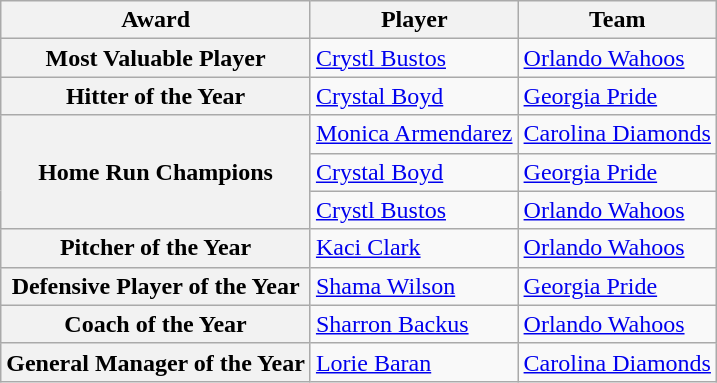<table class="wikitable">
<tr>
<th>Award</th>
<th>Player</th>
<th>Team</th>
</tr>
<tr>
<th>Most Valuable Player</th>
<td><a href='#'>Crystl Bustos</a></td>
<td><a href='#'>Orlando Wahoos</a></td>
</tr>
<tr>
<th>Hitter of the Year</th>
<td><a href='#'>Crystal Boyd</a></td>
<td><a href='#'>Georgia Pride</a></td>
</tr>
<tr>
<th rowspan=3>Home Run Champions</th>
<td><a href='#'>Monica Armendarez</a></td>
<td><a href='#'>Carolina Diamonds</a></td>
</tr>
<tr>
<td><a href='#'>Crystal Boyd</a></td>
<td><a href='#'>Georgia Pride</a></td>
</tr>
<tr>
<td><a href='#'>Crystl Bustos</a></td>
<td><a href='#'>Orlando Wahoos</a></td>
</tr>
<tr>
<th>Pitcher of the Year</th>
<td><a href='#'>Kaci Clark</a></td>
<td><a href='#'>Orlando Wahoos</a></td>
</tr>
<tr>
<th>Defensive Player of the Year</th>
<td><a href='#'>Shama Wilson</a></td>
<td><a href='#'>Georgia Pride</a></td>
</tr>
<tr>
<th>Coach of the Year</th>
<td><a href='#'>Sharron Backus</a></td>
<td><a href='#'>Orlando Wahoos</a></td>
</tr>
<tr>
<th>General Manager of the Year</th>
<td><a href='#'>Lorie Baran</a></td>
<td><a href='#'>Carolina Diamonds</a></td>
</tr>
</table>
